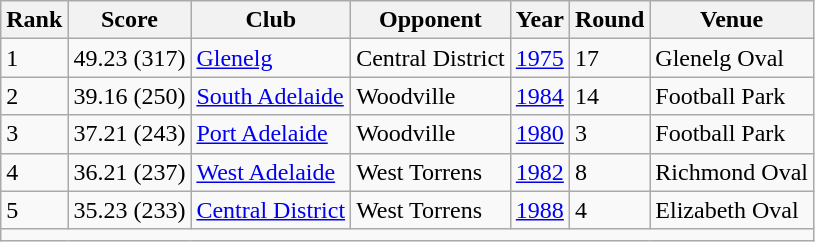<table class="wikitable">
<tr>
<th>Rank</th>
<th>Score</th>
<th>Club</th>
<th>Opponent</th>
<th>Year</th>
<th>Round</th>
<th>Venue</th>
</tr>
<tr>
<td>1</td>
<td>49.23 (317)</td>
<td><a href='#'>Glenelg</a></td>
<td>Central District</td>
<td><a href='#'>1975</a></td>
<td>17</td>
<td>Glenelg Oval</td>
</tr>
<tr>
<td>2</td>
<td>39.16 (250)</td>
<td><a href='#'>South Adelaide</a></td>
<td>Woodville</td>
<td><a href='#'>1984</a></td>
<td>14</td>
<td>Football Park</td>
</tr>
<tr>
<td>3</td>
<td>37.21 (243)</td>
<td><a href='#'>Port Adelaide</a></td>
<td>Woodville</td>
<td><a href='#'>1980</a></td>
<td>3</td>
<td>Football Park</td>
</tr>
<tr>
<td>4</td>
<td>36.21 (237)</td>
<td><a href='#'>West Adelaide</a></td>
<td>West Torrens</td>
<td><a href='#'>1982</a></td>
<td>8</td>
<td>Richmond Oval</td>
</tr>
<tr>
<td>5</td>
<td>35.23 (233)</td>
<td><a href='#'>Central District</a></td>
<td>West Torrens</td>
<td><a href='#'>1988</a></td>
<td>4</td>
<td>Elizabeth Oval</td>
</tr>
<tr>
<td colspan="7"></td>
</tr>
</table>
